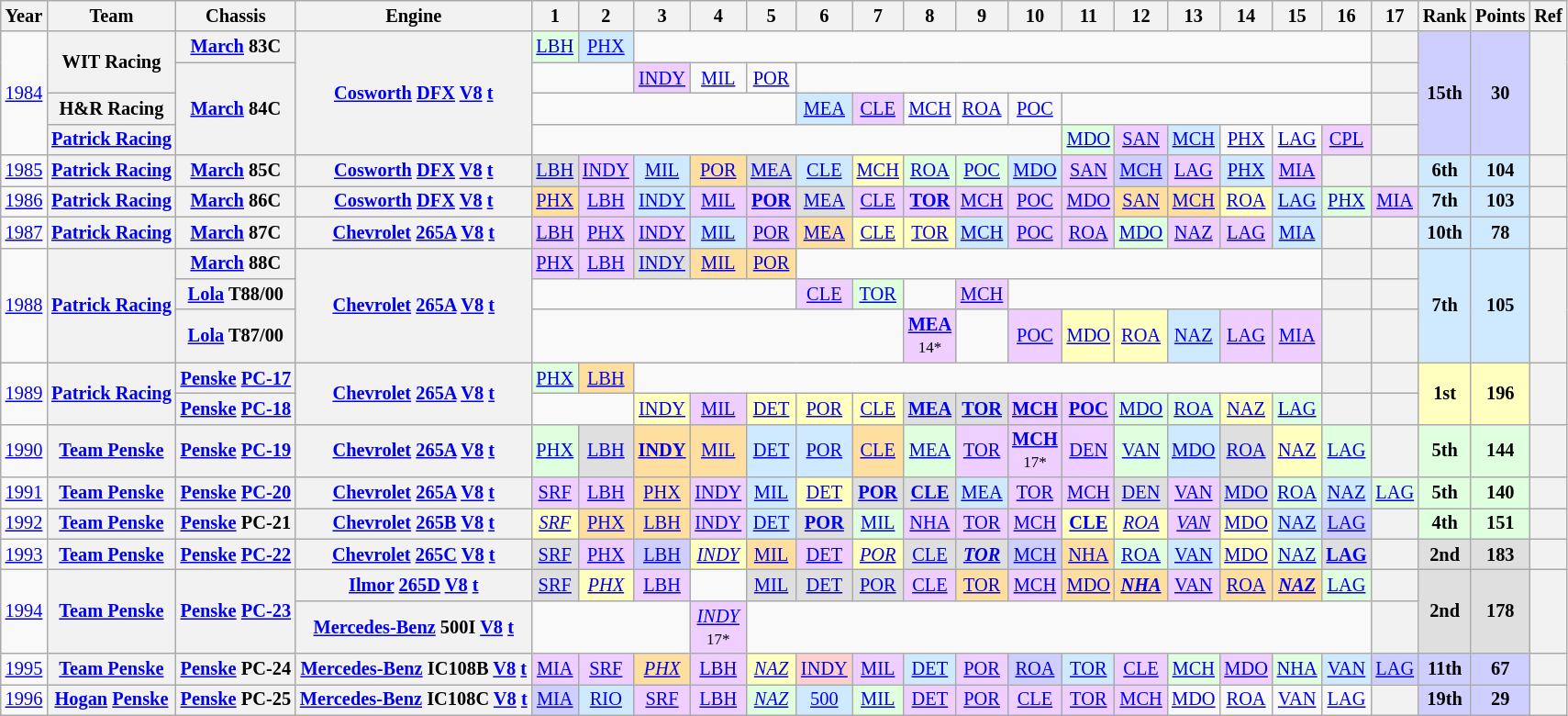<table class="wikitable" style="text-align:center; font-size:85%">
<tr>
<th>Year</th>
<th>Team</th>
<th>Chassis</th>
<th>Engine</th>
<th>1</th>
<th>2</th>
<th>3</th>
<th>4</th>
<th>5</th>
<th>6</th>
<th>7</th>
<th>8</th>
<th>9</th>
<th>10</th>
<th>11</th>
<th>12</th>
<th>13</th>
<th>14</th>
<th>15</th>
<th>16</th>
<th>17</th>
<th>Rank</th>
<th>Points</th>
<th>Ref</th>
</tr>
<tr>
<td rowspan=4><a href='#'>1984</a></td>
<th rowspan=2 nowrap>WIT Racing</th>
<th nowrap><a href='#'>March</a> 83C</th>
<th rowspan=4 nowrap><a href='#'>Cosworth</a> <a href='#'>DFX</a> <a href='#'>V8</a> <a href='#'>t</a></th>
<td style="background:#DFFFDF;"><a href='#'>LBH</a><br></td>
<td style="background:#CFEAFF;"><a href='#'>PHX</a><br></td>
<td colspan=14></td>
<th></th>
<td rowspan=4 style="background:#CFCFFF;"><strong>15th</strong></td>
<td rowspan=4 style="background:#CFCFFF;"><strong>30</strong></td>
<th rowspan=4></th>
</tr>
<tr>
<th rowspan=3><a href='#'>March</a> 84C</th>
<td colspan=2></td>
<td style="background:#EFCFFF;"><a href='#'>INDY</a><br></td>
<td><a href='#'>MIL</a></td>
<td><a href='#'>POR</a></td>
<td colspan=11></td>
<th></th>
</tr>
<tr>
<th nowrap>H&R Racing</th>
<td colspan=5></td>
<td style="background:#CFEAFF;"><a href='#'>MEA</a><br></td>
<td style="background:#EFCFFF;"><a href='#'>CLE</a><br></td>
<td><a href='#'>MCH</a></td>
<td><a href='#'>ROA</a></td>
<td><a href='#'>POC</a></td>
<td colspan=6></td>
<th></th>
</tr>
<tr>
<th nowrap><a href='#'>Patrick Racing</a></th>
<td colspan=10></td>
<td style="background:#DFFFDF;"><a href='#'>MDO</a><br></td>
<td style="background:#EFCFFF;"><a href='#'>SAN</a><br></td>
<td style="background:#CFEAFF;"><a href='#'>MCH</a><br></td>
<td><a href='#'>PHX</a></td>
<td><a href='#'>LAG</a></td>
<td style="background:#EFCFFF;"><a href='#'>CPL</a><br></td>
<th></th>
</tr>
<tr>
<td><a href='#'>1985</a></td>
<th nowrap><a href='#'>Patrick Racing</a></th>
<th nowrap><a href='#'>March</a> 85C</th>
<th nowrap><a href='#'>Cosworth</a> <a href='#'>DFX</a> <a href='#'>V8</a> <a href='#'>t</a></th>
<td style="background:#DFDFDF;"><a href='#'>LBH</a><br></td>
<td style="background:#EFCFFF;"><a href='#'>INDY</a><br></td>
<td style="background:#CFEAFF;"><a href='#'>MIL</a><br></td>
<td style="background:#FFDF9F;"><a href='#'>POR</a><br></td>
<td style="background:#DFDFDF;"><a href='#'>MEA</a><br></td>
<td style="background:#CFEAFF;"><a href='#'>CLE</a><br></td>
<td style="background:#FFFFBF;"><a href='#'>MCH</a><br></td>
<td style="background:#DFFFDF;"><a href='#'>ROA</a><br></td>
<td style="background:#DFFFDF;"><a href='#'>POC</a><br></td>
<td style="background:#CFEAFF;"><a href='#'>MDO</a><br></td>
<td style="background:#EFCFFF;"><a href='#'>SAN</a><br></td>
<td style="background:#CFCFFF;"><a href='#'>MCH</a><br></td>
<td style="background:#EFCFFF;"><a href='#'>LAG</a><br></td>
<td style="background:#CFEAFF;"><a href='#'>PHX</a><br></td>
<td style="background:#EFCFFF;"><a href='#'>MIA</a><br></td>
<th></th>
<th></th>
<td style="background:#CFEAFF;"><strong>6th</strong></td>
<td style="background:#CFEAFF;"><strong>104</strong></td>
<th></th>
</tr>
<tr>
<td><a href='#'>1986</a></td>
<th nowrap><a href='#'>Patrick Racing</a></th>
<th nowrap><a href='#'>March</a> 86C</th>
<th nowrap><a href='#'>Cosworth</a> <a href='#'>DFX</a> <a href='#'>V8</a> <a href='#'>t</a></th>
<td style="background:#FFDF9F;"><a href='#'>PHX</a><br></td>
<td style="background:#EFCFFF;"><a href='#'>LBH</a><br></td>
<td style="background:#CFEAFF;"><a href='#'>INDY</a><br></td>
<td style="background:#EFCFFF;"><a href='#'>MIL</a><br></td>
<td style="background:#EFCFFF;"><strong><a href='#'>POR</a></strong><br></td>
<td style="background:#DFDFDF;"><a href='#'>MEA</a><br></td>
<td style="background:#EFCFFF;"><a href='#'>CLE</a><br></td>
<td style="background:#EFCFFF;"><strong><a href='#'>TOR</a></strong><br></td>
<td style="background:#EFCFFF;"><a href='#'>MCH</a><br></td>
<td style="background:#EFCFFF;"><a href='#'>POC</a><br></td>
<td style="background:#EFCFFF;"><a href='#'>MDO</a><br></td>
<td style="background:#FFDF9F;"><a href='#'>SAN</a><br></td>
<td style="background:#FFDF9F;"><a href='#'>MCH</a><br></td>
<td style="background:#FFFFBF;"><a href='#'>ROA</a><br></td>
<td style="background:#CFEAFF;"><a href='#'>LAG</a><br></td>
<td style="background:#DFFFDF;"><a href='#'>PHX</a><br></td>
<td style="background:#EFCFFF;"><a href='#'>MIA</a><br></td>
<td style="background:#CFEAFF;"><strong>7th</strong></td>
<td style="background:#CFEAFF;"><strong>103</strong></td>
<th></th>
</tr>
<tr>
<td><a href='#'>1987</a></td>
<th nowrap><a href='#'>Patrick Racing</a></th>
<th nowrap><a href='#'>March</a> 87C</th>
<th nowrap><a href='#'>Chevrolet</a> <a href='#'>265A</a> <a href='#'>V8</a> <a href='#'>t</a></th>
<td style="background:#EFCFFF;"><a href='#'>LBH</a><br></td>
<td style="background:#EFCFFF;"><a href='#'>PHX</a><br></td>
<td style="background:#EFCFFF;"><a href='#'>INDY</a><br></td>
<td style="background:#CFEAFF;"><a href='#'>MIL</a><br></td>
<td style="background:#EFCFFF;"><a href='#'>POR</a><br></td>
<td style="background:#FFDF9F;"><a href='#'>MEA</a><br></td>
<td style="background:#FFFFBF;"><a href='#'>CLE</a><br></td>
<td style="background:#FFFFBF;"><a href='#'>TOR</a><br></td>
<td style="background:#CFEAFF;"><a href='#'>MCH</a><br></td>
<td style="background:#EFCFFF;"><a href='#'>POC</a><br></td>
<td style="background:#EFCFFF;"><a href='#'>ROA</a><br></td>
<td style="background:#DFFFDF;"><a href='#'>MDO</a><br></td>
<td style="background:#EFCFFF;"><a href='#'>NAZ</a><br></td>
<td style="background:#EFCFFF;"><a href='#'>LAG</a><br></td>
<td style="background:#CFEAFF;"><a href='#'>MIA</a><br></td>
<th></th>
<th></th>
<td style="background:#CFEAFF;"><strong>10th</strong></td>
<td style="background:#CFEAFF;"><strong>78</strong></td>
<th></th>
</tr>
<tr>
<td rowspan=3><a href='#'>1988</a></td>
<th rowspan=3 nowrap><a href='#'>Patrick Racing</a></th>
<th nowrap><a href='#'>March</a> 88C</th>
<th rowspan=3 nowrap><a href='#'>Chevrolet</a> <a href='#'>265A</a> <a href='#'>V8</a> <a href='#'>t</a></th>
<td style="background:#EFCFFF;"><a href='#'>PHX</a><br></td>
<td style="background:#EFCFFF;"><a href='#'>LBH</a><br></td>
<td style="background:#DFDFDF;"><a href='#'>INDY</a><br></td>
<td style="background:#FFDF9F;"><a href='#'>MIL</a><br></td>
<td style="background:#FFDF9F;"><a href='#'>POR</a><br></td>
<td colspan=10></td>
<th></th>
<th></th>
<td rowspan=3 style="background:#CFEAFF;"><strong>7th</strong></td>
<td rowspan=3 style="background:#CFEAFF;"><strong>105</strong></td>
<th rowspan=3></th>
</tr>
<tr>
<th nowrap><a href='#'>Lola</a> T88/00</th>
<td colspan=5></td>
<td style="background:#EFCFFF;"><a href='#'>CLE</a><br></td>
<td style="background:#DFFFDF;"><a href='#'>TOR</a><br></td>
<td></td>
<td style="background:#EFCFFF;"><a href='#'>MCH</a><br></td>
<td colspan=6></td>
<th></th>
<th></th>
</tr>
<tr>
<th nowrap><a href='#'>Lola</a> T87/00</th>
<td colspan=7></td>
<td style="background:#EFCFFF;"><strong><a href='#'>MEA</a></strong><br><small>14*</small></td>
<td></td>
<td style="background:#EFCFFF;"><a href='#'>POC</a><br></td>
<td style="background:#FFFFBF;"><a href='#'>MDO</a><br></td>
<td style="background:#FFFFBF;"><a href='#'>ROA</a><br></td>
<td style="background:#CFEAFF;"><a href='#'>NAZ</a><br></td>
<td style="background:#EFCFFF;"><a href='#'>LAG</a><br></td>
<td style="background:#EFCFFF;"><a href='#'>MIA</a><br></td>
<th></th>
<th></th>
</tr>
<tr>
<td rowspan=2><a href='#'>1989</a></td>
<th rowspan=2 nowrap><a href='#'>Patrick Racing</a></th>
<th nowrap><a href='#'>Penske</a> <a href='#'>PC-17</a></th>
<th rowspan=2 nowrap><a href='#'>Chevrolet</a> <a href='#'>265A</a> <a href='#'>V8</a> <a href='#'>t</a></th>
<td style="background:#DFFFDF;"><a href='#'>PHX</a><br></td>
<td style="background:#FFDF9F;"><a href='#'>LBH</a><br></td>
<td colspan=13></td>
<th></th>
<th></th>
<td rowspan=2 style="background:#FFFFBF;"><strong>1st</strong></td>
<td rowspan=2 style="background:#FFFFBF;"><strong>196</strong></td>
<th rowspan=2></th>
</tr>
<tr>
<th nowrap><a href='#'>Penske</a> <a href='#'>PC-18</a></th>
<td colspan=2></td>
<td style="background:#FFFFBF;"><a href='#'>INDY</a><br></td>
<td style="background:#EFCFFF;"><a href='#'>MIL</a><br></td>
<td style="background:#FFFFBF;"><a href='#'>DET</a><br></td>
<td style="background:#FFFFBF;"><a href='#'>POR</a><br></td>
<td style="background:#FFFFBF;"><a href='#'>CLE</a><br></td>
<td style="background:#DFDFDF;"><strong><a href='#'>MEA</a></strong><br></td>
<td style="background:#DFDFDF;"><strong><a href='#'>TOR</a></strong><br></td>
<td style="background:#EFCFFF;"><strong><a href='#'>MCH</a></strong><br></td>
<td style="background:#EFCFFF;"><strong><a href='#'>POC</a></strong><br></td>
<td style="background:#DFFFDF;"><a href='#'>MDO</a><br></td>
<td style="background:#DFFFDF;"><a href='#'>ROA</a><br></td>
<td style="background:#FFFFBF;"><a href='#'>NAZ</a><br></td>
<td style="background:#DFFFDF;"><a href='#'>LAG</a><br></td>
<th></th>
<th></th>
</tr>
<tr>
<td><a href='#'>1990</a></td>
<th nowrap><a href='#'>Team Penske</a></th>
<th nowrap><a href='#'>Penske</a> <a href='#'>PC-19</a></th>
<th nowrap><a href='#'>Chevrolet</a> <a href='#'>265A</a> <a href='#'>V8</a> <a href='#'>t</a></th>
<td style="background:#DFFFDF;"><a href='#'>PHX</a><br></td>
<td style="background:#DFDFDF;"><a href='#'>LBH</a><br></td>
<td style="background:#FFDF9F;"><strong><a href='#'>INDY</a></strong><br></td>
<td style="background:#FFDF9F;"><a href='#'>MIL</a><br></td>
<td style="background:#CFEAFF;"><a href='#'>DET</a><br></td>
<td style="background:#CFEAFF;"><a href='#'>POR</a><br></td>
<td style="background:#FFDF9F;"><a href='#'>CLE</a><br></td>
<td style="background:#DFFFDF;"><a href='#'>MEA</a><br></td>
<td style="background:#EFCFFF;"><a href='#'>TOR</a><br></td>
<td style="background:#EFCFFF;"><strong><a href='#'>MCH</a></strong><br><small>17*</small></td>
<td style="background:#EFCFFF;"><a href='#'>DEN</a><br></td>
<td style="background:#DFFFDF;"><a href='#'>VAN</a><br></td>
<td style="background:#CFEAFF;"><a href='#'>MDO</a><br></td>
<td style="background:#DFDFDF;"><a href='#'>ROA</a><br></td>
<td style="background:#FFFFBF;"><a href='#'>NAZ</a><br></td>
<td style="background:#DFFFDF;"><a href='#'>LAG</a><br></td>
<th></th>
<td style="background:#DFFFDF;"><strong>5th</strong></td>
<td style="background:#DFFFDF;"><strong>144</strong></td>
<th></th>
</tr>
<tr>
<td><a href='#'>1991</a></td>
<th nowrap><a href='#'>Team Penske</a></th>
<th nowrap><a href='#'>Penske</a> <a href='#'>PC-20</a></th>
<th nowrap><a href='#'>Chevrolet</a> <a href='#'>265A</a> <a href='#'>V8</a> <a href='#'>t</a></th>
<td style="background:#EFCFFF;"><a href='#'>SRF</a><br></td>
<td style="background:#EFCFFF;"><a href='#'>LBH</a><br></td>
<td style="background:#FFDF9F;"><a href='#'>PHX</a><br></td>
<td style="background:#EFCFFF;"><a href='#'>INDY</a><br></td>
<td style="background:#CFEAFF;"><a href='#'>MIL</a><br></td>
<td style="background:#FFFFBF;"><a href='#'>DET</a><br></td>
<td style="background:#DFDFDF;"><strong><a href='#'>POR</a></strong><br></td>
<td style="background:#DFDFDF;"><strong><a href='#'>CLE</a></strong><br></td>
<td style="background:#CFEAFF;"><a href='#'>MEA</a><br></td>
<td style="background:#EFCFFF;"><a href='#'>TOR</a><br></td>
<td style="background:#EFCFFF;"><a href='#'>MCH</a><br></td>
<td style="background:#DFDFDF;"><a href='#'>DEN</a><br></td>
<td style="background:#EFCFFF;"><a href='#'>VAN</a><br></td>
<td style="background:#DFDFDF;"><a href='#'>MDO</a><br></td>
<td style="background:#DFFFDF;"><a href='#'>ROA</a><br></td>
<td style="background:#CFEAFF;"><a href='#'>NAZ</a><br></td>
<td style="background:#DFFFDF;"><a href='#'>LAG</a><br></td>
<td style="background:#DFFFDF;"><strong>5th</strong></td>
<td style="background:#DFFFDF;"><strong>140</strong></td>
<th></th>
</tr>
<tr>
<td><a href='#'>1992</a></td>
<th nowrap><a href='#'>Team Penske</a></th>
<th nowrap><a href='#'>Penske</a> PC-21</th>
<th nowrap><a href='#'>Chevrolet</a> <a href='#'>265B</a> <a href='#'>V8</a> <a href='#'>t</a></th>
<td style="background:#FFFFBF;"><em><a href='#'>SRF</a></em><br></td>
<td style="background:#FFDF9F;"><a href='#'>PHX</a><br></td>
<td style="background:#FFDF9F;"><a href='#'>LBH</a><br></td>
<td style="background:#EFCFFF;"><a href='#'>INDY</a><br></td>
<td style="background:#CFEAFF;"><a href='#'>DET</a><br></td>
<td style="background:#DFDFDF;"><strong><a href='#'>POR</a></strong><br></td>
<td style="background:#DFFFDF;"><a href='#'>MIL</a><br></td>
<td style="background:#EFCFFF;"><a href='#'>NHA</a><br></td>
<td style="background:#EFCFFF;"><a href='#'>TOR</a><br></td>
<td style="background:#EFCFFF;"><a href='#'>MCH</a><br></td>
<td style="background:#FFFFBF;"><strong><a href='#'>CLE</a></strong><br></td>
<td style="background:#FFFFBF;"><em><a href='#'>ROA</a></em><br></td>
<td style="background:#EFCFFF;"><em><a href='#'>VAN</a></em><br></td>
<td style="background:#FFFFBF;"><a href='#'>MDO</a><br></td>
<td style="background:#CFEAFF;"><a href='#'>NAZ</a><br></td>
<td style="background:#CFCFFF;"><a href='#'>LAG</a><br></td>
<th></th>
<td style="background:#DFFFDF;"><strong>4th</strong></td>
<td style="background:#DFFFDF;"><strong>151</strong></td>
<th></th>
</tr>
<tr>
<td><a href='#'>1993</a></td>
<th nowrap><a href='#'>Team Penske</a></th>
<th nowrap><a href='#'>Penske</a> <a href='#'>PC-22</a></th>
<th nowrap><a href='#'>Chevrolet</a> <a href='#'>265C</a> <a href='#'>V8</a> <a href='#'>t</a></th>
<td style="background:#DFDFDF;"><a href='#'>SRF</a><br></td>
<td style="background:#EFCFFF;"><a href='#'>PHX</a><br></td>
<td style="background:#CFCFFF;"><a href='#'>LBH</a><br></td>
<td style="background:#FFFFBF;"><em><a href='#'>INDY</a></em><br></td>
<td style="background:#FFDF9F;"><a href='#'>MIL</a><br></td>
<td style="background:#EFCFFF;"><a href='#'>DET</a><br></td>
<td style="background:#FFFFBF;"><em><a href='#'>POR</a></em><br></td>
<td style="background:#DFDFDF;"><a href='#'>CLE</a><br></td>
<td style="background:#DFDFDF;"><strong><em><a href='#'>TOR</a></em></strong><br></td>
<td style="background:#CFCFFF;"><a href='#'>MCH</a><br></td>
<td style="background:#FFDF9F;"><a href='#'>NHA</a><br></td>
<td style="background:#DFFFDF;"><a href='#'>ROA</a><br></td>
<td style="background:#CFEAFF;"><a href='#'>VAN</a><br></td>
<td style="background:#FFFFBF;"><a href='#'>MDO</a><br></td>
<td style="background:#DFFFDF;"><a href='#'>NAZ</a><br></td>
<td style="background:#DFDFDF;"><strong><a href='#'>LAG</a></strong><br></td>
<th></th>
<td style="background:#DFDFDF;"><strong>2nd</strong></td>
<td style="background:#DFDFDF;"><strong>183</strong></td>
<th></th>
</tr>
<tr>
<td rowspan=2><a href='#'>1994</a></td>
<th rowspan=2 nowrap><a href='#'>Team Penske</a></th>
<th rowspan=2 nowrap><a href='#'>Penske</a> <a href='#'>PC-23</a></th>
<th nowrap><a href='#'>Ilmor</a> <a href='#'>265D</a> <a href='#'>V8</a> <a href='#'>t</a></th>
<td style="background:#DFDFDF;"><a href='#'>SRF</a><br></td>
<td style="background:#FFFFBF;"><em><a href='#'>PHX</a></em><br></td>
<td style="background:#EFCFFF;"><a href='#'>LBH</a><br></td>
<td></td>
<td style="background:#DFDFDF;"><a href='#'>MIL</a><br></td>
<td style="background:#DFDFDF;"><a href='#'>DET</a><br></td>
<td style="background:#DFDFDF;"><a href='#'>POR</a><br></td>
<td style="background:#EFCFFF;"><a href='#'>CLE</a><br></td>
<td style="background:#FFDF9F;"><a href='#'>TOR</a><br></td>
<td style="background:#EFCFFF;"><a href='#'>MCH</a><br></td>
<td style="background:#FFDF9F;"><a href='#'>MDO</a><br></td>
<td style="background:#FFDF9F;"><strong><em><a href='#'>NHA</a></em></strong><br></td>
<td style="background:#EFCFFF;"><a href='#'>VAN</a><br></td>
<td style="background:#FFDF9F;"><a href='#'>ROA</a><br></td>
<td style="background:#FFDF9F;"><strong><em><a href='#'>NAZ</a></em></strong><br></td>
<td style="background:#DFFFDF;"><a href='#'>LAG</a><br></td>
<th></th>
<td rowspan=2 style="background:#DFDFDF;"><strong>2nd</strong></td>
<td rowspan=2 style="background:#DFDFDF;"><strong>178</strong></td>
<th rowspan=2></th>
</tr>
<tr>
<th nowrap><a href='#'>Mercedes-Benz</a> 500I <a href='#'>V8</a> <a href='#'>t</a></th>
<td colspan=3></td>
<td style="background:#EFCFFF;"><em><a href='#'>INDY</a></em><br><small>17*</small></td>
<td colspan=12></td>
<th></th>
</tr>
<tr>
<td><a href='#'>1995</a></td>
<th nowrap><a href='#'>Team Penske</a></th>
<th nowrap><a href='#'>Penske</a> PC-24</th>
<th nowrap><a href='#'>Mercedes-Benz</a> IC108B <a href='#'>V8</a> <a href='#'>t</a></th>
<td style="background:#EFCFFF;"><a href='#'>MIA</a><br></td>
<td style="background:#EFCFFF;"><a href='#'>SRF</a><br></td>
<td style="background:#FFDF9F;"><em><a href='#'>PHX</a></em><br></td>
<td style="background:#EFCFFF;"><a href='#'>LBH</a><br></td>
<td style="background:#FFFFBF;"><em><a href='#'>NAZ</a></em><br></td>
<td style="background:#FFCFCF;"><a href='#'>INDY</a><br></td>
<td style="background:#EFCFFF;"><a href='#'>MIL</a><br></td>
<td style="background:#CFEAFF;"><a href='#'>DET</a><br></td>
<td style="background:#EFCFFF;"><a href='#'>POR</a><br></td>
<td style="background:#CFCFFF;"><a href='#'>ROA</a><br></td>
<td style="background:#CFEAFF;"><a href='#'>TOR</a><br></td>
<td style="background:#EFCFFF;"><a href='#'>CLE</a><br></td>
<td style="background:#DFFFDF;"><a href='#'>MCH</a><br></td>
<td style="background:#EFCFFF;"><a href='#'>MDO</a><br></td>
<td style="background:#DFFFDF;"><a href='#'>NHA</a><br></td>
<td style="background:#CFEAFF;"><a href='#'>VAN</a><br></td>
<td style="background:#CFCFFF;"><a href='#'>LAG</a><br></td>
<td style="background:#CFCFFF;"><strong>11th</strong></td>
<td style="background:#CFCFFF;"><strong>67</strong></td>
<th></th>
</tr>
<tr>
<td><a href='#'>1996</a></td>
<th nowrap><a href='#'>Hogan</a> <a href='#'>Penske</a></th>
<th nowrap><a href='#'>Penske</a> PC-25</th>
<th nowrap><a href='#'>Mercedes-Benz</a> IC108C <a href='#'>V8</a> <a href='#'>t</a></th>
<td style="background:#CFCFFF;"><a href='#'>MIA</a><br></td>
<td style="background:#CFEAFF;"><a href='#'>RIO</a><br></td>
<td style="background:#EFCFFF;"><a href='#'>SRF</a><br></td>
<td style="background:#EFCFFF;"><a href='#'>LBH</a><br></td>
<td style="background:#DFFFDF;"><em><a href='#'>NAZ</a></em><br></td>
<td style="background:#CFEAFF;"><a href='#'>500</a><br></td>
<td style="background:#DFFFDF;"><a href='#'>MIL</a><br></td>
<td style="background:#EFCFFF;"><a href='#'>DET</a><br></td>
<td style="background:#EFCFFF;"><a href='#'>POR</a><br></td>
<td style="background:#EFCFFF;"><a href='#'>CLE</a><br></td>
<td style="background:#EFCFFF;"><a href='#'>TOR</a><br></td>
<td style="background:#EFCFFF;"><a href='#'>MCH</a><br></td>
<td><a href='#'>MDO</a></td>
<td><a href='#'>ROA</a></td>
<td><a href='#'>VAN</a></td>
<td><a href='#'>LAG</a></td>
<th></th>
<td style="background:#CFCFFF;"><strong>19th</strong></td>
<td style="background:#CFCFFF;"><strong>29</strong></td>
<th></th>
</tr>
</table>
